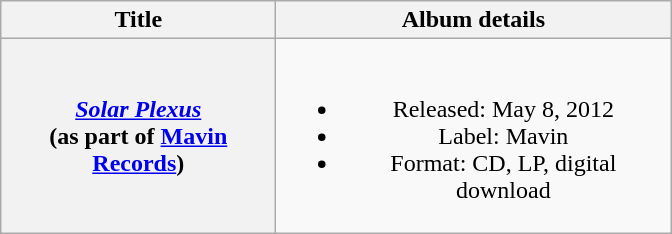<table class="wikitable plainrowheaders" style="text-align:center;">
<tr>
<th scope="col" style="width:11em;">Title</th>
<th scope="col" style="width:16em;">Album details</th>
</tr>
<tr>
<th scope="row"><em><a href='#'>Solar Plexus</a></em><br><span>(as part of <a href='#'>Mavin Records</a>)</span></th>
<td><br><ul><li>Released: May 8, 2012</li><li>Label: Mavin</li><li>Format: CD, LP, digital download</li></ul></td>
</tr>
</table>
